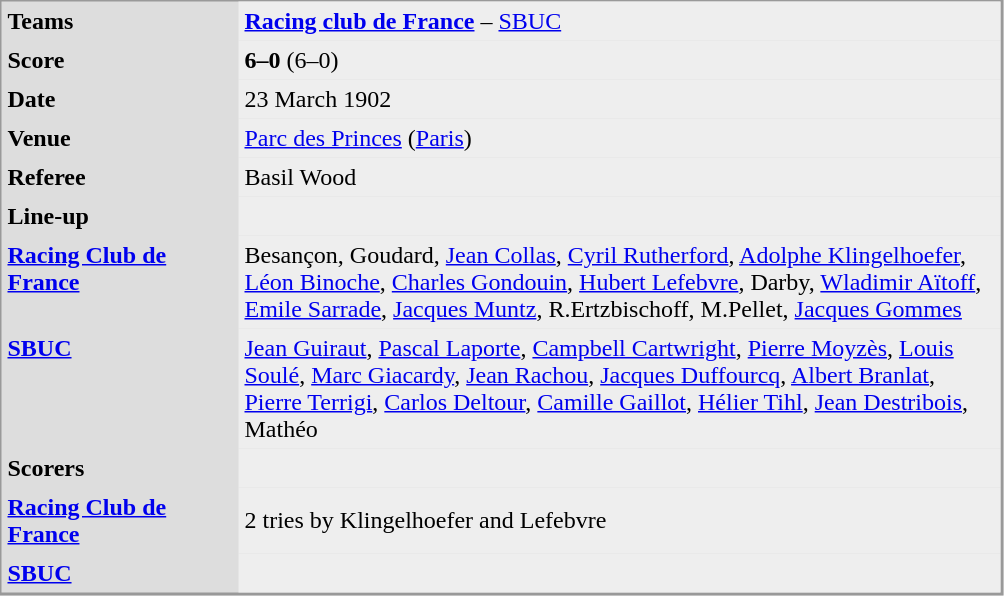<table align="left" cellpadding="4" cellspacing="0"  style="margin: 0 0 0 0; border: 1px solid #999; border-right-width: 2px; border-bottom-width: 2px; background-color: #DDDDDD">
<tr>
<td width="150" valign="top"><strong>Teams</strong></td>
<td width="500" bgcolor=#EEEEEE><strong><a href='#'>Racing club de France</a></strong> – <a href='#'>SBUC</a></td>
</tr>
<tr>
<td valign="top"><strong>Score</strong></td>
<td bgcolor=#EEEEEE><strong>6–0</strong> (6–0)</td>
</tr>
<tr>
<td valign="top"><strong>Date</strong></td>
<td bgcolor=#EEEEEE>23 March 1902</td>
</tr>
<tr>
<td valign="top"><strong>Venue</strong></td>
<td bgcolor=#EEEEEE><a href='#'>Parc des Princes</a> (<a href='#'>Paris</a>)  </td>
</tr>
<tr>
<td valign="top"><strong>Referee</strong></td>
<td bgcolor=#EEEEEE>Basil Wood </td>
</tr>
<tr>
<td valign="top"><strong>Line-up</strong></td>
<td bgcolor=#EEEEEE></td>
</tr>
<tr>
<td valign="top"><strong><a href='#'>Racing Club de France</a> </strong></td>
<td bgcolor=#EEEEEE>Besançon, Goudard, <a href='#'>Jean Collas</a>, <a href='#'>Cyril Rutherford</a>, <a href='#'>Adolphe Klingelhoefer</a>, <a href='#'>Léon Binoche</a>, <a href='#'>Charles Gondouin</a>, <a href='#'>Hubert Lefebvre</a>, Darby, <a href='#'>Wladimir Aïtoff</a>, <a href='#'>Emile Sarrade</a>, <a href='#'>Jacques Muntz</a>, R.Ertzbischoff, M.Pellet, <a href='#'>Jacques Gommes</a></td>
</tr>
<tr>
<td valign="top"><strong><a href='#'>SBUC</a> </strong></td>
<td bgcolor=#EEEEEE><a href='#'>Jean Guiraut</a>, <a href='#'>Pascal Laporte</a>, <a href='#'>Campbell Cartwright</a>, <a href='#'>Pierre Moyzès</a>, <a href='#'>Louis Soulé</a>, <a href='#'>Marc Giacardy</a>, <a href='#'>Jean Rachou</a>, <a href='#'>Jacques Duffourcq</a>, <a href='#'>Albert Branlat</a>, <a href='#'>Pierre Terrigi</a>, <a href='#'>Carlos Deltour</a>, <a href='#'>Camille Gaillot</a>, <a href='#'>Hélier Tihl</a>, <a href='#'>Jean Destribois</a>, Mathéo</td>
</tr>
<tr>
<td valign="top"><strong>Scorers</strong></td>
<td bgcolor=#EEEEEE></td>
</tr>
<tr>
<td valign="top"><strong><a href='#'>Racing Club de France</a> </strong></td>
<td bgcolor=#EEEEEE>2 tries by Klingelhoefer and Lefebvre</td>
</tr>
<tr>
<td valign="top"><strong><a href='#'>SBUC</a></strong></td>
<td bgcolor=#EEEEEE></td>
</tr>
</table>
